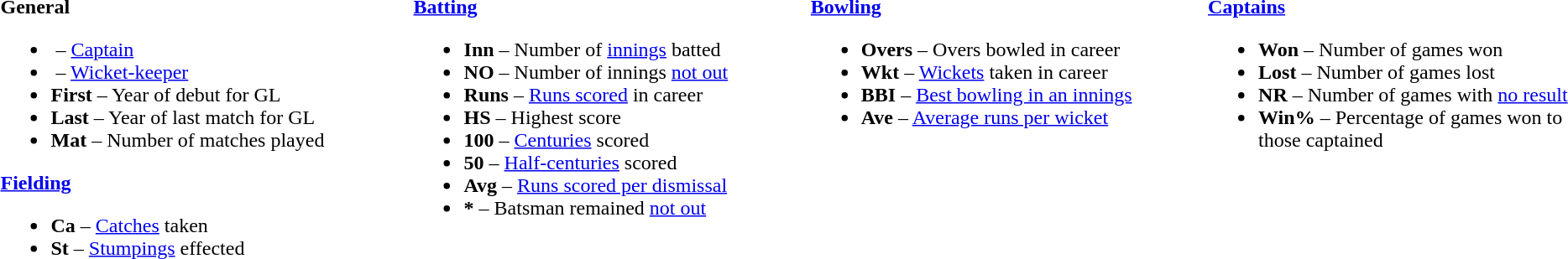<table>
<tr>
<td style="vertical-align:top; width:26%;"><strong>General</strong><br><ul><li> – <a href='#'>Captain</a></li><li> – <a href='#'>Wicket-keeper</a></li><li><strong>First</strong> – Year of debut for GL</li><li><strong>Last</strong> – Year of last match for GL</li><li><strong>Mat</strong> – Number of matches played</li></ul><strong><a href='#'>Fielding</a></strong><ul><li><strong>Ca</strong> – <a href='#'>Catches</a> taken</li><li><strong>St</strong> – <a href='#'>Stumpings</a> effected</li></ul></td>
<td style="vertical-align:top; width:25%;"><strong><a href='#'>Batting</a></strong><br><ul><li><strong>Inn</strong> – Number of <a href='#'>innings</a> batted</li><li><strong>NO</strong> – Number of innings <a href='#'>not out</a></li><li><strong>Runs</strong> – <a href='#'>Runs scored</a> in career</li><li><strong>HS</strong> – Highest score</li><li><strong>100</strong> – <a href='#'>Centuries</a> scored</li><li><strong>50</strong> – <a href='#'>Half-centuries</a> scored</li><li><strong>Avg</strong> – <a href='#'>Runs scored per dismissal</a></li><li><strong>*</strong> – Batsman remained <a href='#'>not out</a></li></ul></td>
<td style="vertical-align:top; width:25%;"><strong><a href='#'>Bowling</a></strong><br><ul><li><strong>Overs</strong> – Overs bowled in career</li><li><strong>Wkt</strong> – <a href='#'>Wickets</a> taken in career</li><li><strong>BBI</strong> – <a href='#'>Best bowling in an innings</a></li><li><strong>Ave</strong> – <a href='#'>Average runs per wicket</a></li></ul></td>
<td style="vertical-align:top; width:24%;"><strong><a href='#'>Captains</a></strong><br><ul><li><strong>Won</strong> – Number of games won</li><li><strong>Lost</strong> – Number of games lost</li><li><strong>NR</strong> – Number of games with <a href='#'>no result</a></li><li><strong>Win%</strong> – Percentage of games won to those captained</li></ul></td>
</tr>
</table>
